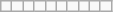<table class="wikitable">
<tr align="center">
<td></td>
<td></td>
<td></td>
<td></td>
<td></td>
<td></td>
<td></td>
<td></td>
<td></td>
<td></td>
</tr>
</table>
